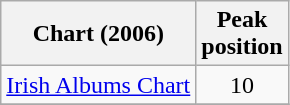<table class="wikitable">
<tr>
<th>Chart (2006)</th>
<th>Peak<br>position</th>
</tr>
<tr>
<td><a href='#'>Irish Albums Chart</a></td>
<td align=center>10</td>
</tr>
<tr>
</tr>
</table>
